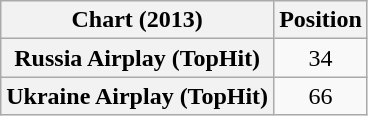<table class="wikitable sortable plainrowheaders" style="text-align:center;">
<tr>
<th scope="col">Chart (2013)</th>
<th scope="col">Position</th>
</tr>
<tr>
<th scope="row">Russia Airplay (TopHit)</th>
<td>34</td>
</tr>
<tr>
<th scope="row">Ukraine Airplay (TopHit)</th>
<td>66</td>
</tr>
</table>
